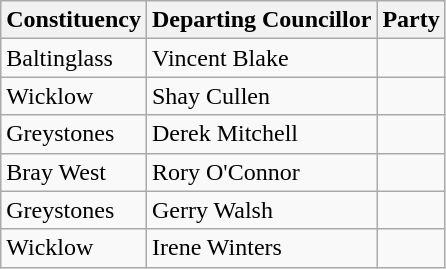<table class="wikitable sortable">
<tr>
<th>Constituency</th>
<th>Departing Councillor</th>
<th colspan="2">Party</th>
</tr>
<tr>
<td>Baltinglass</td>
<td>Vincent Blake</td>
<td></td>
</tr>
<tr>
<td>Wicklow</td>
<td>Shay Cullen</td>
<td></td>
</tr>
<tr>
<td>Greystones</td>
<td>Derek Mitchell</td>
<td></td>
</tr>
<tr>
<td>Bray West</td>
<td>Rory O'Connor</td>
<td></td>
</tr>
<tr>
<td>Greystones</td>
<td>Gerry Walsh</td>
<td></td>
</tr>
<tr>
<td>Wicklow</td>
<td>Irene Winters</td>
<td></td>
</tr>
</table>
